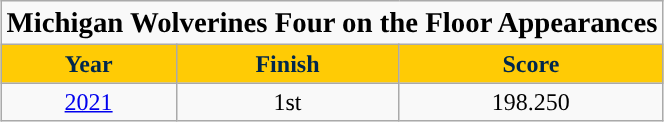<table style="margin: 1em auto 1em auto" class="wikitable">
<tr>
<td colspan=3 align=center><big><span><strong>Michigan Wolverines Four on the Floor Appearances</strong></span></big></td>
</tr>
<tr align="center" valign="top">
<th style="background:#FFCB05; color:#00274C; text-align:center">Year</th>
<th style="background:#FFCB05; color:#00274C; text-align:center">Finish</th>
<th style="background:#FFCB05; color:#00274C; text-align:center">Score</th>
</tr>
<tr align="center" valign="top">
<td><a href='#'>2021</a></td>
<td>1st</td>
<td>198.250</td>
</tr>
</table>
